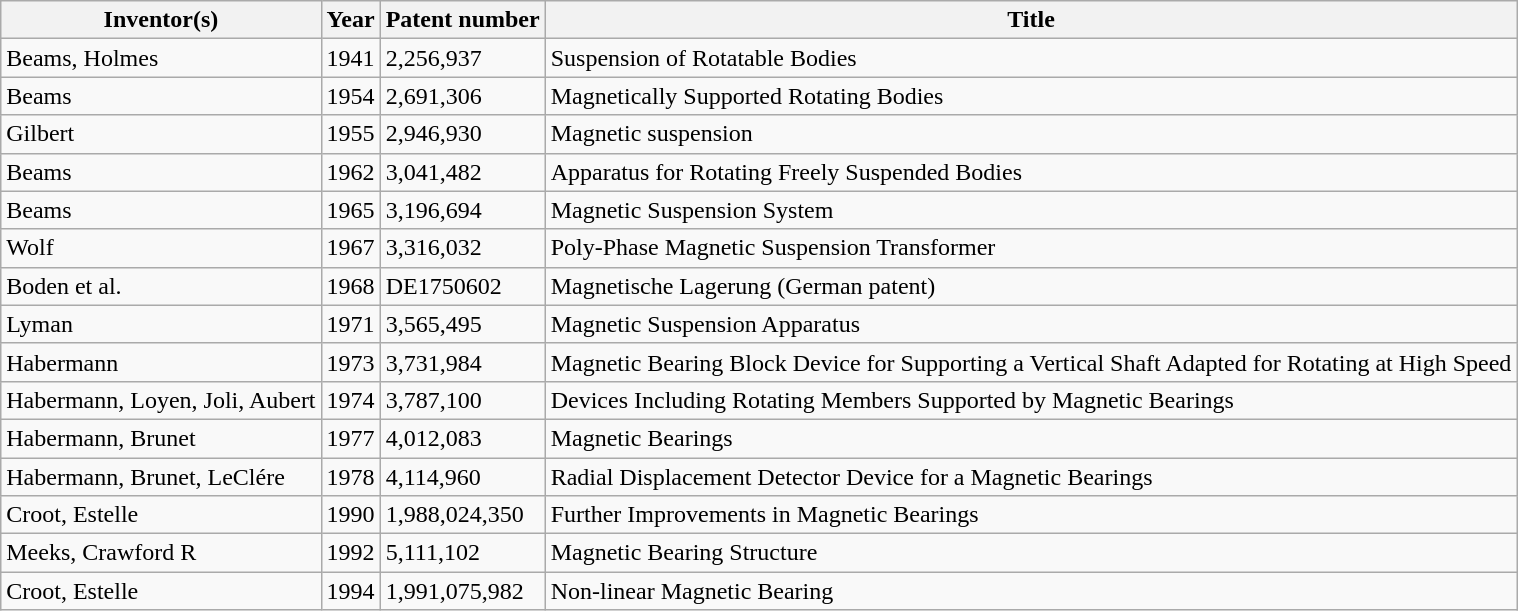<table class="wikitable">
<tr>
<th>Inventor(s)</th>
<th>Year</th>
<th>Patent number</th>
<th>Title</th>
</tr>
<tr>
<td>Beams, Holmes</td>
<td>1941</td>
<td>2,256,937</td>
<td>Suspension of Rotatable Bodies</td>
</tr>
<tr>
<td>Beams</td>
<td>1954</td>
<td>2,691,306</td>
<td>Magnetically Supported Rotating Bodies</td>
</tr>
<tr>
<td>Gilbert</td>
<td>1955</td>
<td>2,946,930</td>
<td>Magnetic suspension</td>
</tr>
<tr>
<td>Beams</td>
<td>1962</td>
<td>3,041,482</td>
<td>Apparatus for Rotating Freely Suspended Bodies</td>
</tr>
<tr>
<td>Beams</td>
<td>1965</td>
<td>3,196,694</td>
<td>Magnetic Suspension System</td>
</tr>
<tr>
<td>Wolf</td>
<td>1967</td>
<td>3,316,032</td>
<td>Poly-Phase Magnetic Suspension Transformer</td>
</tr>
<tr>
<td>Boden et al.</td>
<td>1968</td>
<td>DE1750602</td>
<td>Magnetische Lagerung (German patent)</td>
</tr>
<tr>
<td>Lyman</td>
<td>1971</td>
<td>3,565,495</td>
<td>Magnetic Suspension Apparatus</td>
</tr>
<tr>
<td>Habermann</td>
<td>1973</td>
<td>3,731,984</td>
<td>Magnetic Bearing Block Device for Supporting a Vertical Shaft Adapted for Rotating at High Speed</td>
</tr>
<tr>
<td>Habermann, Loyen, Joli, Aubert</td>
<td>1974</td>
<td>3,787,100</td>
<td>Devices Including Rotating Members Supported by Magnetic Bearings</td>
</tr>
<tr>
<td>Habermann, Brunet</td>
<td>1977</td>
<td>4,012,083</td>
<td>Magnetic Bearings</td>
</tr>
<tr>
<td>Habermann, Brunet, LeClére</td>
<td>1978</td>
<td>4,114,960</td>
<td>Radial Displacement Detector Device for a Magnetic Bearings</td>
</tr>
<tr>
<td>Croot, Estelle</td>
<td>1990</td>
<td>1,988,024,350</td>
<td>Further Improvements in Magnetic Bearings</td>
</tr>
<tr>
<td>Meeks, Crawford R</td>
<td>1992</td>
<td>5,111,102</td>
<td>Magnetic Bearing Structure</td>
</tr>
<tr>
<td>Croot, Estelle</td>
<td>1994</td>
<td>1,991,075,982</td>
<td>Non-linear Magnetic Bearing</td>
</tr>
</table>
